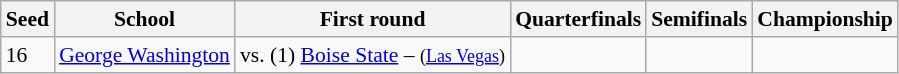<table class="sortable wikitable" style="white-space:nowrap; font-size:90%;">
<tr>
<th>Seed</th>
<th>School</th>
<th>First round</th>
<th>Quarterfinals</th>
<th>Semifinals</th>
<th>Championship</th>
</tr>
<tr>
<td>16</td>
<td><a href='#'>George Washington</a></td>
<td>vs. (1) <a href='#'>Boise State</a> – <small>(<a href='#'>Las Vegas</a>)</small></td>
<td></td>
<td></td>
<td></td>
</tr>
</table>
